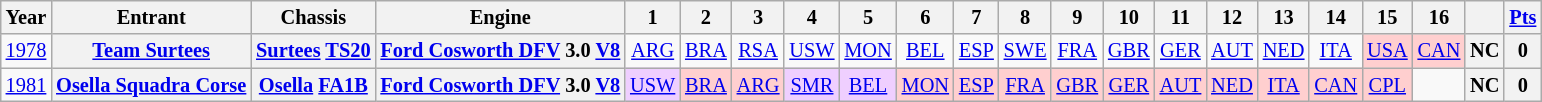<table class="wikitable" style="text-align:center; font-size:85%">
<tr>
<th>Year</th>
<th>Entrant</th>
<th>Chassis</th>
<th>Engine</th>
<th>1</th>
<th>2</th>
<th>3</th>
<th>4</th>
<th>5</th>
<th>6</th>
<th>7</th>
<th>8</th>
<th>9</th>
<th>10</th>
<th>11</th>
<th>12</th>
<th>13</th>
<th>14</th>
<th>15</th>
<th>16</th>
<th></th>
<th><a href='#'>Pts</a></th>
</tr>
<tr>
<td><a href='#'>1978</a></td>
<th nowrap><a href='#'>Team Surtees</a></th>
<th nowrap><a href='#'>Surtees</a> <a href='#'>TS20</a></th>
<th nowrap><a href='#'>Ford Cosworth DFV</a> 3.0 <a href='#'>V8</a></th>
<td><a href='#'>ARG</a></td>
<td><a href='#'>BRA</a></td>
<td><a href='#'>RSA</a></td>
<td><a href='#'>USW</a></td>
<td><a href='#'>MON</a></td>
<td><a href='#'>BEL</a></td>
<td><a href='#'>ESP</a></td>
<td><a href='#'>SWE</a></td>
<td><a href='#'>FRA</a></td>
<td><a href='#'>GBR</a></td>
<td><a href='#'>GER</a></td>
<td><a href='#'>AUT</a></td>
<td><a href='#'>NED</a></td>
<td><a href='#'>ITA</a></td>
<td style="background:#FFCFCF;"><a href='#'>USA</a><br></td>
<td style="background:#FFCFCF;"><a href='#'>CAN</a><br></td>
<th>NC</th>
<th>0</th>
</tr>
<tr>
<td><a href='#'>1981</a></td>
<th nowrap><a href='#'>Osella Squadra Corse</a></th>
<th nowrap><a href='#'>Osella</a> <a href='#'>FA1B</a></th>
<th nowrap><a href='#'>Ford Cosworth DFV</a> 3.0 <a href='#'>V8</a></th>
<td style="background:#EFCFFF;"><a href='#'>USW</a><br></td>
<td style="background:#FFCFCF;"><a href='#'>BRA</a><br></td>
<td style="background:#FFCFCF;"><a href='#'>ARG</a><br></td>
<td style="background:#EFCFFF;"><a href='#'>SMR</a><br></td>
<td style="background:#EFCFFF;"><a href='#'>BEL</a><br></td>
<td style="background:#FFCFCF;"><a href='#'>MON</a><br></td>
<td style="background:#FFCFCF;"><a href='#'>ESP</a><br></td>
<td style="background:#FFCFCF;"><a href='#'>FRA</a><br></td>
<td style="background:#FFCFCF;"><a href='#'>GBR</a><br></td>
<td style="background:#FFCFCF;"><a href='#'>GER</a><br></td>
<td style="background:#FFCFCF;"><a href='#'>AUT</a><br></td>
<td style="background:#FFCFCF;"><a href='#'>NED</a><br></td>
<td style="background:#FFCFCF;"><a href='#'>ITA</a><br></td>
<td style="background:#FFCFCF;"><a href='#'>CAN</a><br></td>
<td style="background:#FFCFCF;"><a href='#'>CPL</a><br></td>
<td></td>
<th>NC</th>
<th>0</th>
</tr>
</table>
